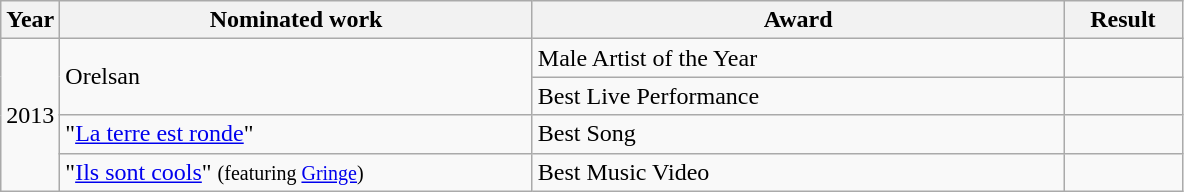<table class="wikitable">
<tr>
<th width=5%>Year</th>
<th width=40%>Nominated work</th>
<th width=45%>Award</th>
<th width=10%>Result</th>
</tr>
<tr>
<td rowspan="4">2013</td>
<td rowspan="2">Orelsan</td>
<td>Male Artist of the Year</td>
<td></td>
</tr>
<tr>
<td>Best Live Performance</td>
<td></td>
</tr>
<tr>
<td>"<a href='#'>La terre est ronde</a>"</td>
<td>Best Song</td>
<td></td>
</tr>
<tr>
<td>"<a href='#'>Ils sont cools</a>" <small>(featuring <a href='#'>Gringe</a>)</small></td>
<td>Best Music Video</td>
<td></td>
</tr>
</table>
